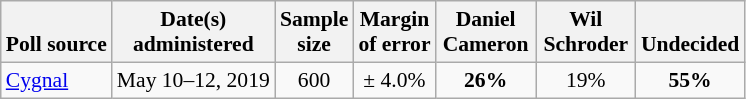<table class="wikitable" style="font-size:90%;text-align:center;">
<tr valign=bottom>
<th>Poll source</th>
<th>Date(s)<br>administered</th>
<th>Sample<br>size</th>
<th>Margin<br>of error</th>
<th style="width:60px;">Daniel<br>Cameron</th>
<th style="width:60px;">Wil<br>Schroder</th>
<th>Undecided</th>
</tr>
<tr>
<td style="text-align:left;"><a href='#'>Cygnal</a></td>
<td>May 10–12, 2019</td>
<td>600</td>
<td>± 4.0%</td>
<td><strong>26%</strong></td>
<td>19%</td>
<td><strong>55%</strong></td>
</tr>
</table>
